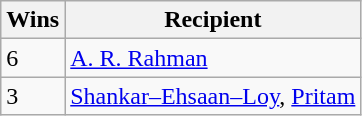<table class="wikitable">
<tr>
<th>Wins</th>
<th>Recipient</th>
</tr>
<tr>
<td>6</td>
<td><a href='#'>A. R. Rahman</a></td>
</tr>
<tr>
<td>3</td>
<td><a href='#'>Shankar–Ehsaan–Loy</a>, <a href='#'>Pritam</a></td>
</tr>
</table>
